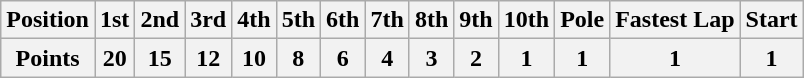<table class="wikitable">
<tr>
<th>Position</th>
<th>1st</th>
<th>2nd</th>
<th>3rd</th>
<th>4th</th>
<th>5th</th>
<th>6th</th>
<th>7th</th>
<th>8th</th>
<th>9th</th>
<th>10th</th>
<th>Pole</th>
<th>Fastest Lap</th>
<th>Start</th>
</tr>
<tr>
<th>Points</th>
<th>20</th>
<th>15</th>
<th>12</th>
<th>10</th>
<th>8</th>
<th>6</th>
<th>4</th>
<th>3</th>
<th>2</th>
<th>1</th>
<th>1</th>
<th>1</th>
<th>1</th>
</tr>
</table>
